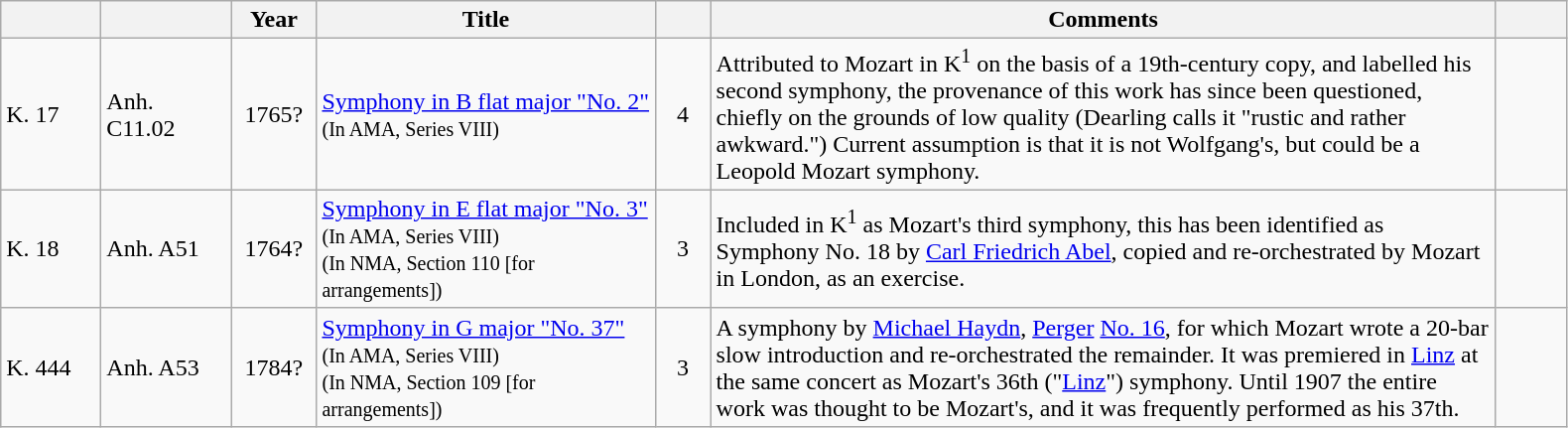<table Class= wikitable>
<tr>
<th width="60"></th>
<th width="80"></th>
<th width="50">Year</th>
<th width="220">Title</th>
<th width="30"></th>
<th width="520">Comments</th>
<th width="40"></th>
</tr>
<tr>
<td>K. 17</td>
<td>Anh. C11.02</td>
<td align="center">1765?</td>
<td><a href='#'>Symphony in B flat major "No. 2"</a><br><small>(In AMA, Series VIII)</small></td>
<td align="center">4</td>
<td>Attributed to Mozart in K<sup>1</sup> on the basis of a 19th-century copy, and labelled his second symphony, the provenance of this work has since been questioned, chiefly on the grounds of low quality (Dearling calls it "rustic and rather awkward.") Current assumption is that it is not Wolfgang's, but could be a Leopold Mozart symphony.</td>
<td></td>
</tr>
<tr>
<td>K. 18</td>
<td>Anh. A51</td>
<td align="center">1764?</td>
<td><a href='#'>Symphony in E flat major "No. 3"</a><br><small>(In AMA, Series VIII)<br>(In NMA, Section 110 [for arrangements])</small></td>
<td align="center">3</td>
<td>Included in K<sup>1</sup> as Mozart's third symphony, this has been identified as Symphony No. 18 by <a href='#'>Carl Friedrich Abel</a>, copied and re-orchestrated by Mozart in London, as an exercise.</td>
<td></td>
</tr>
<tr>
<td>K. 444</td>
<td>Anh. A53</td>
<td align="center">1784?</td>
<td><a href='#'>Symphony in G major "No. 37"</a><br><small>(In AMA, Series VIII)<br>(In NMA, Section 109 [for arrangements])</small></td>
<td align="center">3</td>
<td>A symphony by <a href='#'>Michael Haydn</a>, <a href='#'>Perger</a> <a href='#'>No. 16</a>, for which Mozart wrote a 20-bar slow introduction and re-orchestrated the remainder. It was premiered in <a href='#'>Linz</a> at the same concert as Mozart's 36th ("<a href='#'>Linz</a>") symphony. Until 1907 the entire work was thought to be Mozart's, and it was frequently performed as his 37th.</td>
<td></td>
</tr>
</table>
